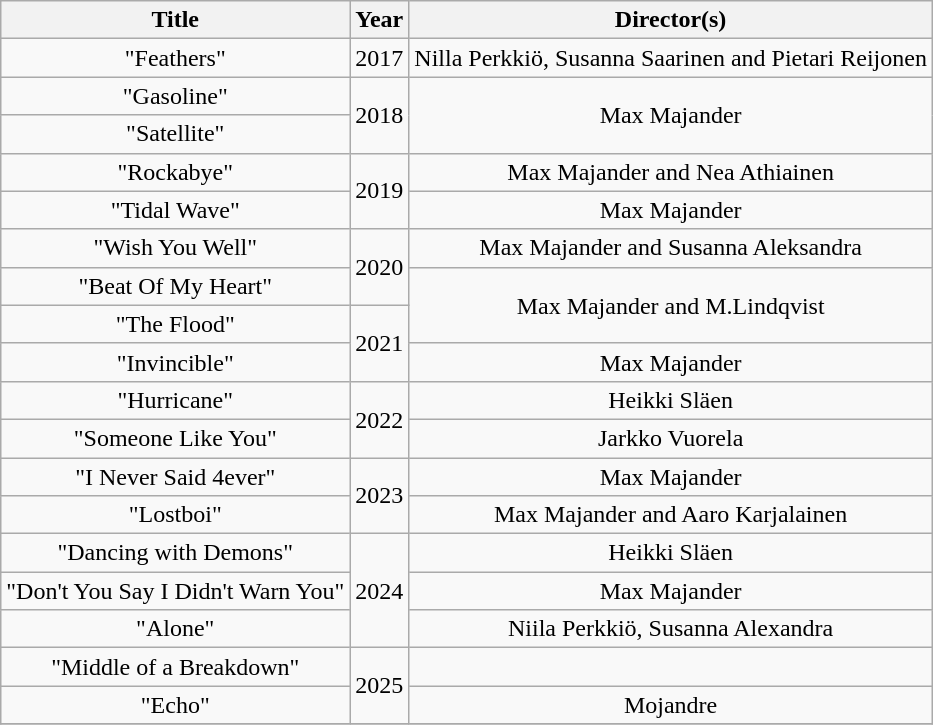<table class="wikitable plainrowheaders" style="text-align:center;">
<tr>
<th scope="col">Title</th>
<th scope="col">Year</th>
<th scope="col">Director(s)</th>
</tr>
<tr>
<td>"Feathers"</td>
<td>2017</td>
<td>Nilla Perkkiö, Susanna Saarinen and Pietari Reijonen</td>
</tr>
<tr>
<td>"Gasoline"</td>
<td rowspan="2">2018</td>
<td rowspan="2">Max Majander</td>
</tr>
<tr>
<td>"Satellite"</td>
</tr>
<tr>
<td>"Rockabye"</td>
<td rowspan="2">2019</td>
<td>Max Majander and Nea Athiainen</td>
</tr>
<tr>
<td>"Tidal Wave"</td>
<td>Max Majander</td>
</tr>
<tr>
<td>"Wish You Well"</td>
<td rowspan="2">2020</td>
<td>Max Majander and Susanna Aleksandra</td>
</tr>
<tr>
<td>"Beat Of My Heart"</td>
<td rowspan="2">Max Majander and M.Lindqvist</td>
</tr>
<tr>
<td>"The Flood"</td>
<td rowspan="2">2021</td>
</tr>
<tr>
<td>"Invincible"</td>
<td>Max Majander</td>
</tr>
<tr>
<td>"Hurricane"</td>
<td rowspan="2">2022</td>
<td>Heikki Släen</td>
</tr>
<tr>
<td>"Someone Like You"</td>
<td>Jarkko Vuorela</td>
</tr>
<tr>
<td>"I Never Said 4ever"</td>
<td rowspan="2">2023</td>
<td>Max Majander</td>
</tr>
<tr>
<td>"Lostboi"</td>
<td>Max Majander and Aaro Karjalainen</td>
</tr>
<tr>
<td>"Dancing with Demons"</td>
<td rowspan="3">2024</td>
<td>Heikki Släen</td>
</tr>
<tr>
<td>"Don't You Say I Didn't Warn You"</td>
<td>Max Majander</td>
</tr>
<tr>
<td>"Alone"</td>
<td>Niila Perkkiö, Susanna Alexandra</td>
</tr>
<tr>
<td>"Middle of a Breakdown"</td>
<td rowspan="2">2025</td>
<td></td>
</tr>
<tr>
<td>"Echo"</td>
<td>Mojandre</td>
</tr>
<tr>
</tr>
</table>
